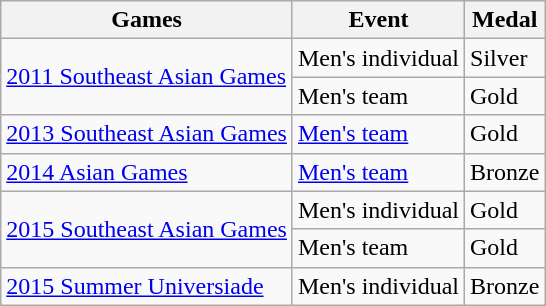<table class=wikitable>
<tr>
<th>Games</th>
<th>Event</th>
<th>Medal</th>
</tr>
<tr>
<td rowspan=2><a href='#'>2011 Southeast Asian Games</a></td>
<td>Men's individual</td>
<td>Silver</td>
</tr>
<tr>
<td>Men's team</td>
<td>Gold</td>
</tr>
<tr>
<td><a href='#'>2013 Southeast Asian Games</a></td>
<td><a href='#'>Men's team</a></td>
<td>Gold</td>
</tr>
<tr>
<td><a href='#'>2014 Asian Games</a></td>
<td><a href='#'>Men's team</a></td>
<td>Bronze</td>
</tr>
<tr>
<td rowspan=2><a href='#'>2015 Southeast Asian Games</a></td>
<td>Men's individual</td>
<td>Gold</td>
</tr>
<tr>
<td>Men's team</td>
<td>Gold</td>
</tr>
<tr>
<td><a href='#'>2015 Summer Universiade</a></td>
<td>Men's individual</td>
<td>Bronze</td>
</tr>
</table>
